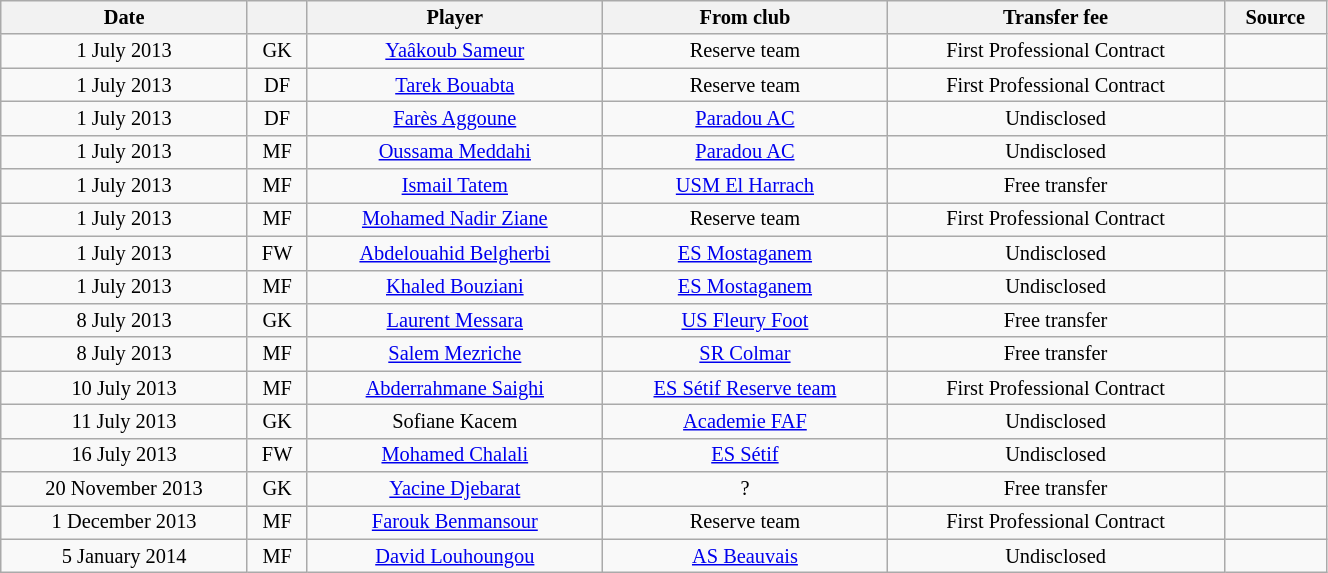<table class="wikitable sortable" style="width:70%; text-align:center; font-size:85%; text-align:centre;">
<tr>
<th>Date</th>
<th></th>
<th>Player</th>
<th>From club</th>
<th>Transfer fee</th>
<th>Source</th>
</tr>
<tr>
<td>1 July 2013</td>
<td>GK</td>
<td> <a href='#'>Yaâkoub Sameur</a></td>
<td>Reserve team</td>
<td>First Professional Contract</td>
<td></td>
</tr>
<tr>
<td>1 July 2013</td>
<td>DF</td>
<td> <a href='#'>Tarek Bouabta</a></td>
<td>Reserve team</td>
<td>First Professional Contract</td>
<td></td>
</tr>
<tr>
<td>1 July 2013</td>
<td>DF</td>
<td> <a href='#'>Farès Aggoune</a></td>
<td><a href='#'>Paradou AC</a></td>
<td>Undisclosed</td>
<td></td>
</tr>
<tr>
<td>1 July 2013</td>
<td>MF</td>
<td> <a href='#'>Oussama Meddahi</a></td>
<td><a href='#'>Paradou AC</a></td>
<td>Undisclosed</td>
<td></td>
</tr>
<tr>
<td>1 July 2013</td>
<td>MF</td>
<td> <a href='#'>Ismail Tatem</a></td>
<td><a href='#'>USM El Harrach</a></td>
<td>Free transfer</td>
<td></td>
</tr>
<tr>
<td>1 July 2013</td>
<td>MF</td>
<td> <a href='#'>Mohamed Nadir Ziane</a></td>
<td>Reserve team</td>
<td>First Professional Contract</td>
<td></td>
</tr>
<tr>
<td>1 July 2013</td>
<td>FW</td>
<td> <a href='#'>Abdelouahid Belgherbi</a></td>
<td><a href='#'>ES Mostaganem</a></td>
<td>Undisclosed</td>
<td></td>
</tr>
<tr>
<td>1 July 2013</td>
<td>MF</td>
<td> <a href='#'>Khaled Bouziani</a></td>
<td><a href='#'>ES Mostaganem</a></td>
<td>Undisclosed</td>
<td></td>
</tr>
<tr>
<td>8 July 2013</td>
<td>GK</td>
<td> <a href='#'>Laurent Messara</a></td>
<td> <a href='#'>US Fleury Foot</a></td>
<td>Free transfer</td>
<td></td>
</tr>
<tr>
<td>8 July 2013</td>
<td>MF</td>
<td> <a href='#'>Salem Mezriche</a></td>
<td> <a href='#'>SR Colmar</a></td>
<td>Free transfer</td>
<td></td>
</tr>
<tr>
<td>10 July 2013</td>
<td>MF</td>
<td> <a href='#'>Abderrahmane Saighi</a></td>
<td><a href='#'>ES Sétif Reserve team</a></td>
<td>First Professional Contract</td>
<td></td>
</tr>
<tr>
<td>11 July 2013</td>
<td>GK</td>
<td> Sofiane Kacem</td>
<td><a href='#'>Academie FAF</a></td>
<td>Undisclosed</td>
<td></td>
</tr>
<tr>
<td>16 July 2013</td>
<td>FW</td>
<td> <a href='#'>Mohamed Chalali</a></td>
<td><a href='#'>ES Sétif</a></td>
<td>Undisclosed</td>
<td></td>
</tr>
<tr>
<td>20 November 2013</td>
<td>GK</td>
<td> <a href='#'>Yacine Djebarat</a></td>
<td>?</td>
<td>Free transfer</td>
<td></td>
</tr>
<tr>
<td>1 December 2013</td>
<td>MF</td>
<td> <a href='#'>Farouk Benmansour</a></td>
<td>Reserve team</td>
<td>First Professional Contract</td>
<td></td>
</tr>
<tr>
<td>5 January 2014</td>
<td>MF</td>
<td> <a href='#'>David Louhoungou</a></td>
<td> <a href='#'>AS Beauvais</a></td>
<td>Undisclosed</td>
<td></td>
</tr>
</table>
